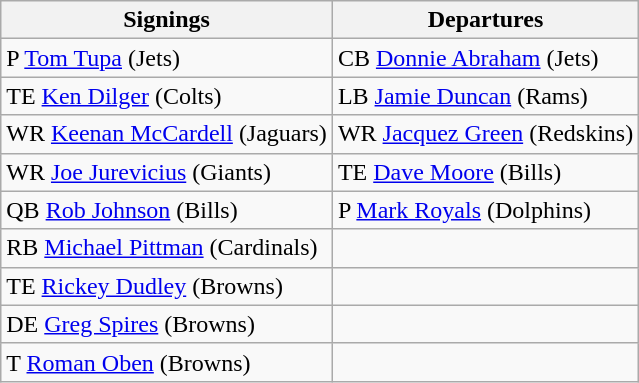<table class="wikitable">
<tr>
<th>Signings</th>
<th>Departures</th>
</tr>
<tr>
<td>P <a href='#'>Tom Tupa</a> (Jets)</td>
<td>CB <a href='#'>Donnie Abraham</a> (Jets)</td>
</tr>
<tr>
<td>TE <a href='#'>Ken Dilger</a> (Colts)</td>
<td>LB <a href='#'>Jamie Duncan</a> (Rams)</td>
</tr>
<tr>
<td>WR <a href='#'>Keenan McCardell</a> (Jaguars)</td>
<td>WR <a href='#'>Jacquez Green</a> (Redskins)</td>
</tr>
<tr>
<td>WR <a href='#'>Joe Jurevicius</a> (Giants)</td>
<td>TE <a href='#'>Dave Moore</a> (Bills)</td>
</tr>
<tr>
<td>QB <a href='#'>Rob Johnson</a> (Bills)</td>
<td>P <a href='#'>Mark Royals</a> (Dolphins)</td>
</tr>
<tr>
<td>RB <a href='#'>Michael Pittman</a> (Cardinals)</td>
<td></td>
</tr>
<tr>
<td>TE <a href='#'>Rickey Dudley</a> (Browns)</td>
<td></td>
</tr>
<tr>
<td>DE <a href='#'>Greg Spires</a> (Browns)</td>
<td></td>
</tr>
<tr>
<td>T <a href='#'>Roman Oben</a> (Browns)</td>
<td></td>
</tr>
</table>
